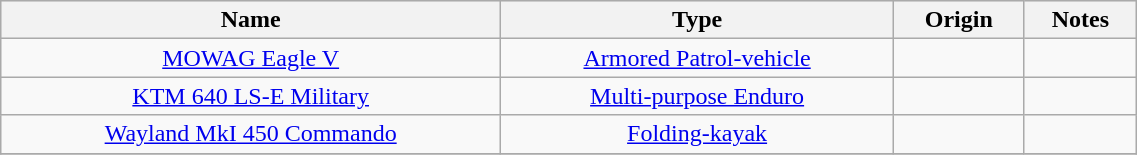<table class="wikitable" width="60%" align=center style="font-size:100%; text-align:center;">
<tr style="background: #e3e3e3"|>
<th>Name</th>
<th>Type</th>
<th>Origin</th>
<th>Notes</th>
</tr>
<tr>
<td><a href='#'>MOWAG Eagle V</a></td>
<td><a href='#'>Armored Patrol-vehicle</a></td>
<td></td>
<td></td>
</tr>
<tr>
<td><a href='#'>KTM 640 LS-E Military</a></td>
<td><a href='#'>Multi-purpose Enduro</a></td>
<td></td>
<td></td>
</tr>
<tr>
<td><a href='#'>Wayland MkI 450 Commando</a></td>
<td><a href='#'>Folding-kayak</a></td>
<td></td>
<td></td>
</tr>
<tr>
</tr>
</table>
